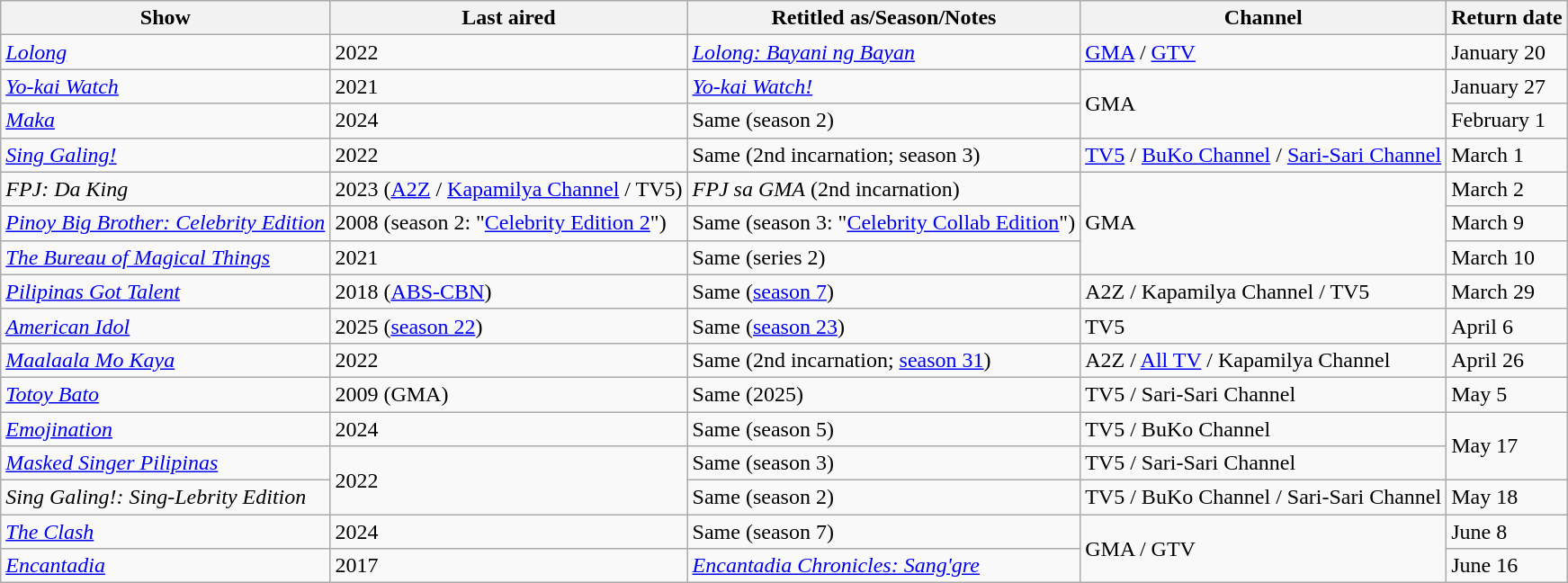<table class="wikitable">
<tr>
<th>Show</th>
<th>Last aired</th>
<th>Retitled as/Season/Notes</th>
<th>Channel</th>
<th>Return date</th>
</tr>
<tr>
<td><em><a href='#'>Lolong</a></em></td>
<td>2022</td>
<td><em><a href='#'>Lolong: Bayani ng Bayan</a></em></td>
<td><a href='#'>GMA</a> / <a href='#'>GTV</a></td>
<td>January 20</td>
</tr>
<tr>
<td><em><a href='#'>Yo-kai Watch</a></em></td>
<td>2021</td>
<td><em><a href='#'>Yo-kai Watch!</a></em></td>
<td rowspan="2">GMA</td>
<td>January 27</td>
</tr>
<tr>
<td><em><a href='#'>Maka</a></em></td>
<td>2024</td>
<td>Same (season 2)</td>
<td>February 1</td>
</tr>
<tr>
<td><em><a href='#'>Sing Galing!</a></em></td>
<td>2022</td>
<td>Same (2nd incarnation; season 3)</td>
<td><a href='#'>TV5</a> / <a href='#'>BuKo Channel</a> / <a href='#'>Sari-Sari Channel</a></td>
<td>March 1</td>
</tr>
<tr>
<td><em>FPJ: Da King</em></td>
<td>2023 (<a href='#'>A2Z</a> / <a href='#'>Kapamilya Channel</a> / TV5)</td>
<td><em>FPJ sa GMA</em> (2nd incarnation)</td>
<td rowspan="3">GMA</td>
<td>March 2</td>
</tr>
<tr>
<td><em><a href='#'>Pinoy Big Brother: Celebrity Edition</a></em></td>
<td>2008 (season 2: "<a href='#'>Celebrity Edition 2</a>")</td>
<td>Same (season 3: "<a href='#'>Celebrity Collab Edition</a>")</td>
<td>March 9</td>
</tr>
<tr>
<td><em><a href='#'>The Bureau of Magical Things</a></em></td>
<td>2021</td>
<td>Same (series 2)</td>
<td>March 10</td>
</tr>
<tr>
<td><em><a href='#'>Pilipinas Got Talent</a></em></td>
<td>2018 (<a href='#'>ABS-CBN</a>)</td>
<td>Same (<a href='#'>season 7</a>)</td>
<td>A2Z / Kapamilya Channel / TV5</td>
<td>March 29</td>
</tr>
<tr>
<td><em><a href='#'>American Idol</a></em></td>
<td>2025 (<a href='#'>season 22</a>)</td>
<td>Same (<a href='#'>season 23</a>)</td>
<td>TV5</td>
<td>April 6</td>
</tr>
<tr>
<td><em><a href='#'>Maalaala Mo Kaya</a></em></td>
<td>2022</td>
<td>Same (2nd incarnation; <a href='#'>season 31</a>)</td>
<td>A2Z / <a href='#'>All TV</a> / Kapamilya Channel</td>
<td>April 26</td>
</tr>
<tr>
<td><em><a href='#'>Totoy Bato</a></em></td>
<td>2009 (GMA)</td>
<td>Same (2025)</td>
<td>TV5 / Sari-Sari Channel</td>
<td>May 5</td>
</tr>
<tr>
<td><em><a href='#'>Emojination</a></em></td>
<td>2024</td>
<td>Same (season 5)</td>
<td>TV5 / BuKo Channel</td>
<td rowspan="2">May 17</td>
</tr>
<tr>
<td><em><a href='#'>Masked Singer Pilipinas</a></em></td>
<td rowspan="2">2022</td>
<td>Same (season 3)</td>
<td>TV5 / Sari-Sari Channel</td>
</tr>
<tr>
<td><em>Sing Galing!: Sing-Lebrity Edition</em></td>
<td>Same (season 2)</td>
<td>TV5 / BuKo Channel / Sari-Sari Channel</td>
<td>May 18</td>
</tr>
<tr>
<td><em><a href='#'>The Clash</a></em></td>
<td>2024</td>
<td>Same (season 7)</td>
<td rowspan="2">GMA / GTV</td>
<td>June 8</td>
</tr>
<tr>
<td><em><a href='#'>Encantadia</a></em></td>
<td>2017</td>
<td><em><a href='#'>Encantadia Chronicles: Sang'gre</a></em></td>
<td>June 16</td>
</tr>
</table>
